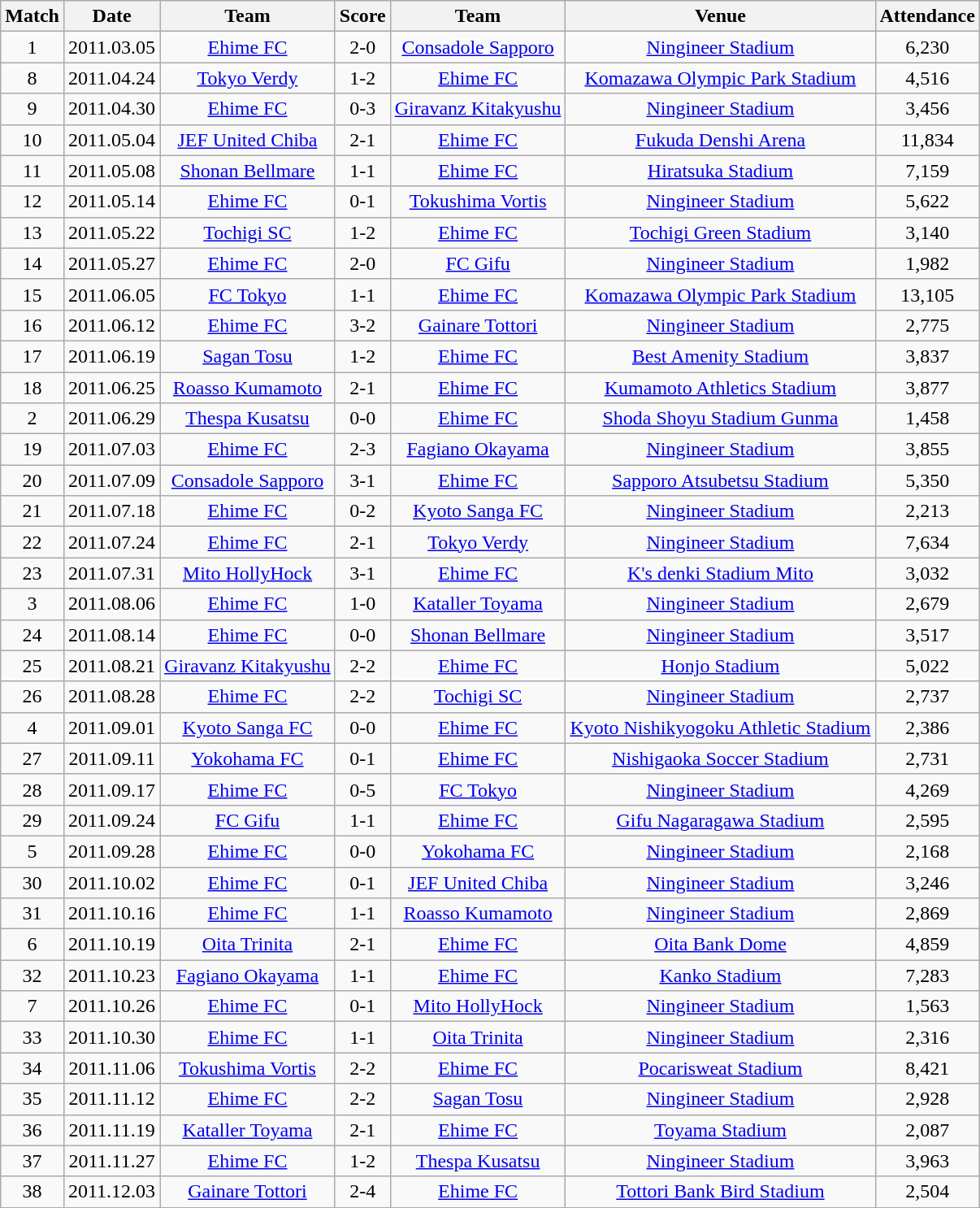<table class="wikitable" style="text-align:center;">
<tr>
<th>Match</th>
<th>Date</th>
<th>Team</th>
<th>Score</th>
<th>Team</th>
<th>Venue</th>
<th>Attendance</th>
</tr>
<tr>
<td>1</td>
<td>2011.03.05</td>
<td><a href='#'>Ehime FC</a></td>
<td>2-0</td>
<td><a href='#'>Consadole Sapporo</a></td>
<td><a href='#'>Ningineer Stadium</a></td>
<td>6,230</td>
</tr>
<tr>
<td>8</td>
<td>2011.04.24</td>
<td><a href='#'>Tokyo Verdy</a></td>
<td>1-2</td>
<td><a href='#'>Ehime FC</a></td>
<td><a href='#'>Komazawa Olympic Park Stadium</a></td>
<td>4,516</td>
</tr>
<tr>
<td>9</td>
<td>2011.04.30</td>
<td><a href='#'>Ehime FC</a></td>
<td>0-3</td>
<td><a href='#'>Giravanz Kitakyushu</a></td>
<td><a href='#'>Ningineer Stadium</a></td>
<td>3,456</td>
</tr>
<tr>
<td>10</td>
<td>2011.05.04</td>
<td><a href='#'>JEF United Chiba</a></td>
<td>2-1</td>
<td><a href='#'>Ehime FC</a></td>
<td><a href='#'>Fukuda Denshi Arena</a></td>
<td>11,834</td>
</tr>
<tr>
<td>11</td>
<td>2011.05.08</td>
<td><a href='#'>Shonan Bellmare</a></td>
<td>1-1</td>
<td><a href='#'>Ehime FC</a></td>
<td><a href='#'>Hiratsuka Stadium</a></td>
<td>7,159</td>
</tr>
<tr>
<td>12</td>
<td>2011.05.14</td>
<td><a href='#'>Ehime FC</a></td>
<td>0-1</td>
<td><a href='#'>Tokushima Vortis</a></td>
<td><a href='#'>Ningineer Stadium</a></td>
<td>5,622</td>
</tr>
<tr>
<td>13</td>
<td>2011.05.22</td>
<td><a href='#'>Tochigi SC</a></td>
<td>1-2</td>
<td><a href='#'>Ehime FC</a></td>
<td><a href='#'>Tochigi Green Stadium</a></td>
<td>3,140</td>
</tr>
<tr>
<td>14</td>
<td>2011.05.27</td>
<td><a href='#'>Ehime FC</a></td>
<td>2-0</td>
<td><a href='#'>FC Gifu</a></td>
<td><a href='#'>Ningineer Stadium</a></td>
<td>1,982</td>
</tr>
<tr>
<td>15</td>
<td>2011.06.05</td>
<td><a href='#'>FC Tokyo</a></td>
<td>1-1</td>
<td><a href='#'>Ehime FC</a></td>
<td><a href='#'>Komazawa Olympic Park Stadium</a></td>
<td>13,105</td>
</tr>
<tr>
<td>16</td>
<td>2011.06.12</td>
<td><a href='#'>Ehime FC</a></td>
<td>3-2</td>
<td><a href='#'>Gainare Tottori</a></td>
<td><a href='#'>Ningineer Stadium</a></td>
<td>2,775</td>
</tr>
<tr>
<td>17</td>
<td>2011.06.19</td>
<td><a href='#'>Sagan Tosu</a></td>
<td>1-2</td>
<td><a href='#'>Ehime FC</a></td>
<td><a href='#'>Best Amenity Stadium</a></td>
<td>3,837</td>
</tr>
<tr>
<td>18</td>
<td>2011.06.25</td>
<td><a href='#'>Roasso Kumamoto</a></td>
<td>2-1</td>
<td><a href='#'>Ehime FC</a></td>
<td><a href='#'>Kumamoto Athletics Stadium</a></td>
<td>3,877</td>
</tr>
<tr>
<td>2</td>
<td>2011.06.29</td>
<td><a href='#'>Thespa Kusatsu</a></td>
<td>0-0</td>
<td><a href='#'>Ehime FC</a></td>
<td><a href='#'>Shoda Shoyu Stadium Gunma</a></td>
<td>1,458</td>
</tr>
<tr>
<td>19</td>
<td>2011.07.03</td>
<td><a href='#'>Ehime FC</a></td>
<td>2-3</td>
<td><a href='#'>Fagiano Okayama</a></td>
<td><a href='#'>Ningineer Stadium</a></td>
<td>3,855</td>
</tr>
<tr>
<td>20</td>
<td>2011.07.09</td>
<td><a href='#'>Consadole Sapporo</a></td>
<td>3-1</td>
<td><a href='#'>Ehime FC</a></td>
<td><a href='#'>Sapporo Atsubetsu Stadium</a></td>
<td>5,350</td>
</tr>
<tr>
<td>21</td>
<td>2011.07.18</td>
<td><a href='#'>Ehime FC</a></td>
<td>0-2</td>
<td><a href='#'>Kyoto Sanga FC</a></td>
<td><a href='#'>Ningineer Stadium</a></td>
<td>2,213</td>
</tr>
<tr>
<td>22</td>
<td>2011.07.24</td>
<td><a href='#'>Ehime FC</a></td>
<td>2-1</td>
<td><a href='#'>Tokyo Verdy</a></td>
<td><a href='#'>Ningineer Stadium</a></td>
<td>7,634</td>
</tr>
<tr>
<td>23</td>
<td>2011.07.31</td>
<td><a href='#'>Mito HollyHock</a></td>
<td>3-1</td>
<td><a href='#'>Ehime FC</a></td>
<td><a href='#'>K's denki Stadium Mito</a></td>
<td>3,032</td>
</tr>
<tr>
<td>3</td>
<td>2011.08.06</td>
<td><a href='#'>Ehime FC</a></td>
<td>1-0</td>
<td><a href='#'>Kataller Toyama</a></td>
<td><a href='#'>Ningineer Stadium</a></td>
<td>2,679</td>
</tr>
<tr>
<td>24</td>
<td>2011.08.14</td>
<td><a href='#'>Ehime FC</a></td>
<td>0-0</td>
<td><a href='#'>Shonan Bellmare</a></td>
<td><a href='#'>Ningineer Stadium</a></td>
<td>3,517</td>
</tr>
<tr>
<td>25</td>
<td>2011.08.21</td>
<td><a href='#'>Giravanz Kitakyushu</a></td>
<td>2-2</td>
<td><a href='#'>Ehime FC</a></td>
<td><a href='#'>Honjo Stadium</a></td>
<td>5,022</td>
</tr>
<tr>
<td>26</td>
<td>2011.08.28</td>
<td><a href='#'>Ehime FC</a></td>
<td>2-2</td>
<td><a href='#'>Tochigi SC</a></td>
<td><a href='#'>Ningineer Stadium</a></td>
<td>2,737</td>
</tr>
<tr>
<td>4</td>
<td>2011.09.01</td>
<td><a href='#'>Kyoto Sanga FC</a></td>
<td>0-0</td>
<td><a href='#'>Ehime FC</a></td>
<td><a href='#'>Kyoto Nishikyogoku Athletic Stadium</a></td>
<td>2,386</td>
</tr>
<tr>
<td>27</td>
<td>2011.09.11</td>
<td><a href='#'>Yokohama FC</a></td>
<td>0-1</td>
<td><a href='#'>Ehime FC</a></td>
<td><a href='#'>Nishigaoka Soccer Stadium</a></td>
<td>2,731</td>
</tr>
<tr>
<td>28</td>
<td>2011.09.17</td>
<td><a href='#'>Ehime FC</a></td>
<td>0-5</td>
<td><a href='#'>FC Tokyo</a></td>
<td><a href='#'>Ningineer Stadium</a></td>
<td>4,269</td>
</tr>
<tr>
<td>29</td>
<td>2011.09.24</td>
<td><a href='#'>FC Gifu</a></td>
<td>1-1</td>
<td><a href='#'>Ehime FC</a></td>
<td><a href='#'>Gifu Nagaragawa Stadium</a></td>
<td>2,595</td>
</tr>
<tr>
<td>5</td>
<td>2011.09.28</td>
<td><a href='#'>Ehime FC</a></td>
<td>0-0</td>
<td><a href='#'>Yokohama FC</a></td>
<td><a href='#'>Ningineer Stadium</a></td>
<td>2,168</td>
</tr>
<tr>
<td>30</td>
<td>2011.10.02</td>
<td><a href='#'>Ehime FC</a></td>
<td>0-1</td>
<td><a href='#'>JEF United Chiba</a></td>
<td><a href='#'>Ningineer Stadium</a></td>
<td>3,246</td>
</tr>
<tr>
<td>31</td>
<td>2011.10.16</td>
<td><a href='#'>Ehime FC</a></td>
<td>1-1</td>
<td><a href='#'>Roasso Kumamoto</a></td>
<td><a href='#'>Ningineer Stadium</a></td>
<td>2,869</td>
</tr>
<tr>
<td>6</td>
<td>2011.10.19</td>
<td><a href='#'>Oita Trinita</a></td>
<td>2-1</td>
<td><a href='#'>Ehime FC</a></td>
<td><a href='#'>Oita Bank Dome</a></td>
<td>4,859</td>
</tr>
<tr>
<td>32</td>
<td>2011.10.23</td>
<td><a href='#'>Fagiano Okayama</a></td>
<td>1-1</td>
<td><a href='#'>Ehime FC</a></td>
<td><a href='#'>Kanko Stadium</a></td>
<td>7,283</td>
</tr>
<tr>
<td>7</td>
<td>2011.10.26</td>
<td><a href='#'>Ehime FC</a></td>
<td>0-1</td>
<td><a href='#'>Mito HollyHock</a></td>
<td><a href='#'>Ningineer Stadium</a></td>
<td>1,563</td>
</tr>
<tr>
<td>33</td>
<td>2011.10.30</td>
<td><a href='#'>Ehime FC</a></td>
<td>1-1</td>
<td><a href='#'>Oita Trinita</a></td>
<td><a href='#'>Ningineer Stadium</a></td>
<td>2,316</td>
</tr>
<tr>
<td>34</td>
<td>2011.11.06</td>
<td><a href='#'>Tokushima Vortis</a></td>
<td>2-2</td>
<td><a href='#'>Ehime FC</a></td>
<td><a href='#'>Pocarisweat Stadium</a></td>
<td>8,421</td>
</tr>
<tr>
<td>35</td>
<td>2011.11.12</td>
<td><a href='#'>Ehime FC</a></td>
<td>2-2</td>
<td><a href='#'>Sagan Tosu</a></td>
<td><a href='#'>Ningineer Stadium</a></td>
<td>2,928</td>
</tr>
<tr>
<td>36</td>
<td>2011.11.19</td>
<td><a href='#'>Kataller Toyama</a></td>
<td>2-1</td>
<td><a href='#'>Ehime FC</a></td>
<td><a href='#'>Toyama Stadium</a></td>
<td>2,087</td>
</tr>
<tr>
<td>37</td>
<td>2011.11.27</td>
<td><a href='#'>Ehime FC</a></td>
<td>1-2</td>
<td><a href='#'>Thespa Kusatsu</a></td>
<td><a href='#'>Ningineer Stadium</a></td>
<td>3,963</td>
</tr>
<tr>
<td>38</td>
<td>2011.12.03</td>
<td><a href='#'>Gainare Tottori</a></td>
<td>2-4</td>
<td><a href='#'>Ehime FC</a></td>
<td><a href='#'>Tottori Bank Bird Stadium</a></td>
<td>2,504</td>
</tr>
</table>
